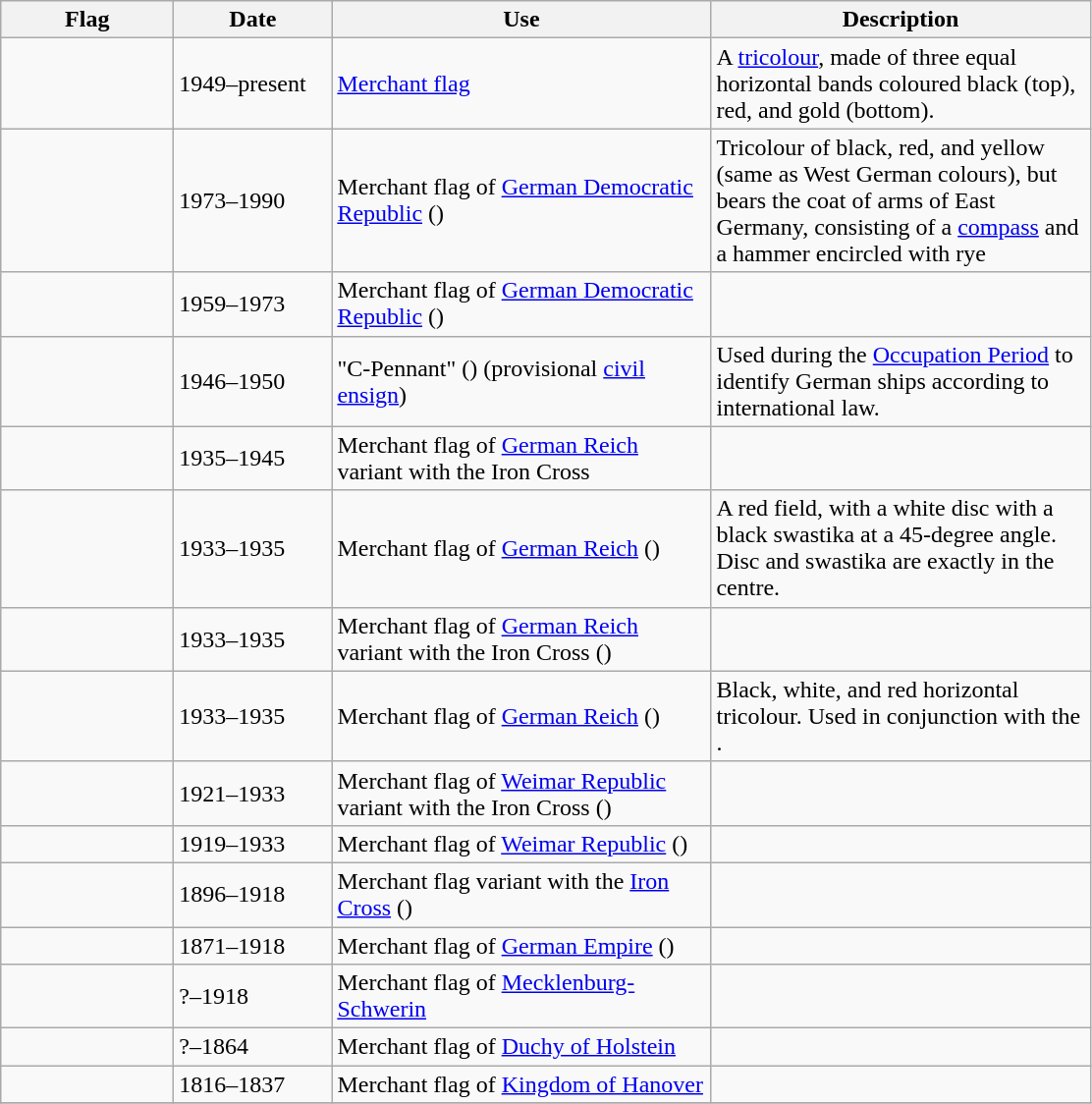<table class="wikitable">
<tr>
<th width="110">Flag</th>
<th width="100">Date</th>
<th width="250">Use</th>
<th width="250">Description</th>
</tr>
<tr>
<td></td>
<td>1949–present</td>
<td><a href='#'>Merchant flag</a></td>
<td>A <a href='#'>tricolour</a>, made of three equal horizontal bands coloured black (top), red, and gold (bottom).</td>
</tr>
<tr>
<td></td>
<td>1973–1990</td>
<td>Merchant flag of <a href='#'>German Democratic Republic</a> ()</td>
<td>Tricolour of black, red, and yellow (same as West German colours), but bears the coat of arms of East Germany, consisting of a <a href='#'>compass</a> and a hammer encircled with rye</td>
</tr>
<tr>
<td></td>
<td>1959–1973</td>
<td>Merchant flag of <a href='#'>German Democratic Republic</a> ()</td>
<td></td>
</tr>
<tr>
<td></td>
<td>1946–1950</td>
<td>"C-Pennant" () (provisional <a href='#'>civil ensign</a>)</td>
<td>Used during the <a href='#'>Occupation Period</a> to identify German ships according to international law.</td>
</tr>
<tr>
<td></td>
<td>1935–1945</td>
<td>Merchant flag of <a href='#'>German Reich</a> variant with the Iron Cross</td>
<td></td>
</tr>
<tr>
<td></td>
<td>1933–1935</td>
<td>Merchant flag of <a href='#'>German Reich</a> ()</td>
<td>A red field, with a white disc with a black swastika at a 45-degree angle. Disc and swastika are exactly in the centre.</td>
</tr>
<tr>
<td></td>
<td>1933–1935</td>
<td>Merchant flag of <a href='#'>German Reich</a> variant with the Iron Cross ()</td>
<td></td>
</tr>
<tr>
<td></td>
<td>1933–1935</td>
<td>Merchant flag of <a href='#'>German Reich</a> ()</td>
<td>Black, white, and red horizontal tricolour. Used in conjunction with the .</td>
</tr>
<tr>
<td></td>
<td>1921–1933</td>
<td>Merchant flag of <a href='#'>Weimar Republic</a> variant with the Iron Cross ()</td>
<td></td>
</tr>
<tr>
<td></td>
<td>1919–1933</td>
<td>Merchant flag of <a href='#'>Weimar Republic</a> ()</td>
<td></td>
</tr>
<tr>
<td></td>
<td>1896–1918</td>
<td>Merchant flag variant with the <a href='#'>Iron Cross</a> ()</td>
<td></td>
</tr>
<tr>
<td></td>
<td>1871–1918</td>
<td>Merchant flag of <a href='#'>German Empire</a> ()</td>
<td></td>
</tr>
<tr>
<td></td>
<td>?–1918</td>
<td>Merchant flag of <a href='#'>Mecklenburg-Schwerin</a></td>
<td></td>
</tr>
<tr>
<td></td>
<td>?–1864</td>
<td>Merchant flag of <a href='#'>Duchy of Holstein</a></td>
<td></td>
</tr>
<tr>
<td></td>
<td>1816–1837</td>
<td>Merchant flag of <a href='#'>Kingdom of Hanover</a></td>
<td></td>
</tr>
<tr>
</tr>
</table>
